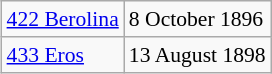<table class="wikitable" align="right" style="margin: 1em; margin-top: 0; font-size: 0.9em;">
<tr>
<td><a href='#'>422 Berolina</a></td>
<td>8 October 1896</td>
</tr>
<tr>
<td><a href='#'>433 Eros</a></td>
<td>13 August 1898</td>
</tr>
</table>
